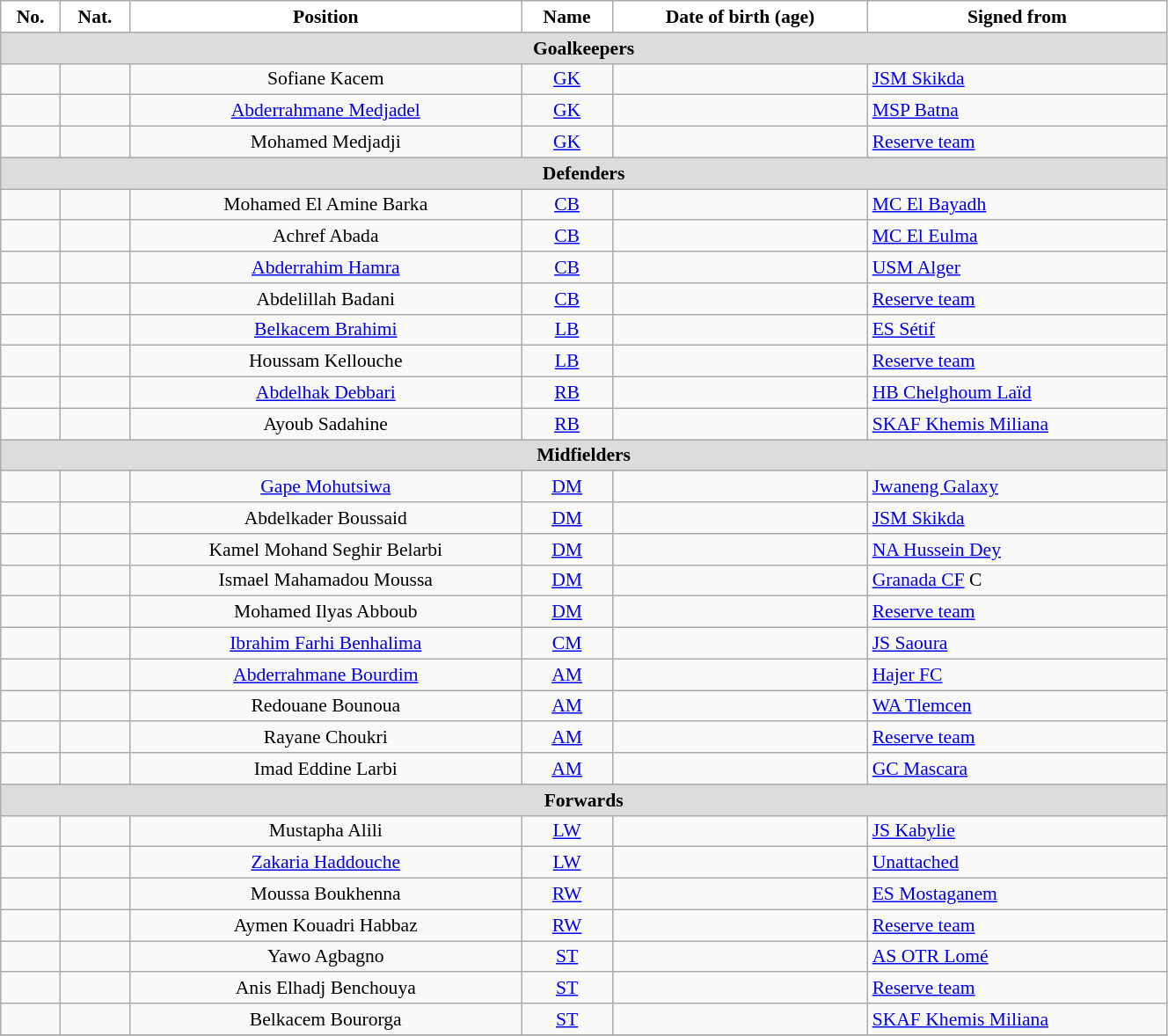<table class="wikitable" style="text-align:center; font-size:90%; width:70%">
<tr>
<th style="background:white; color:black; text-align:center;">No.</th>
<th style="background:white; color:black; text-align:center;">Nat.</th>
<th style="background:white; color:black; text-align:center;">Position</th>
<th style="background:white; color:black; text-align:center;">Name</th>
<th style="background:white; color:black; text-align:center;">Date of birth (age)</th>
<th style="background:white; color:black; text-align:center;">Signed from</th>
</tr>
<tr>
<th colspan=10 style="background:#DCDCDC; text-align:center;">Goalkeepers</th>
</tr>
<tr>
<td></td>
<td></td>
<td>Sofiane Kacem</td>
<td><a href='#'>GK</a></td>
<td></td>
<td style="text-align:left"> <a href='#'>JSM Skikda</a></td>
</tr>
<tr>
<td></td>
<td></td>
<td><a href='#'>Abderrahmane Medjadel</a></td>
<td><a href='#'>GK</a></td>
<td></td>
<td style="text-align:left"> <a href='#'>MSP Batna</a></td>
</tr>
<tr>
<td></td>
<td></td>
<td>Mohamed Medjadji</td>
<td><a href='#'>GK</a></td>
<td></td>
<td style="text-align:left"> <a href='#'>Reserve team</a></td>
</tr>
<tr>
<th colspan=10 style="background:#DCDCDC; text-align:center;">Defenders</th>
</tr>
<tr>
<td></td>
<td></td>
<td>Mohamed El Amine Barka</td>
<td><a href='#'>CB</a></td>
<td></td>
<td style="text-align:left"> <a href='#'>MC El Bayadh</a></td>
</tr>
<tr>
<td></td>
<td></td>
<td>Achref Abada</td>
<td><a href='#'>CB</a></td>
<td></td>
<td style="text-align:left"> <a href='#'>MC El Eulma</a></td>
</tr>
<tr>
<td></td>
<td></td>
<td><a href='#'>Abderrahim Hamra</a></td>
<td><a href='#'>CB</a></td>
<td></td>
<td style="text-align:left"> <a href='#'>USM Alger</a></td>
</tr>
<tr>
<td></td>
<td></td>
<td>Abdelillah Badani</td>
<td><a href='#'>CB</a></td>
<td></td>
<td style="text-align:left"> <a href='#'>Reserve team</a></td>
</tr>
<tr>
<td></td>
<td></td>
<td><a href='#'>Belkacem Brahimi</a></td>
<td><a href='#'>LB</a></td>
<td></td>
<td style="text-align:left"> <a href='#'>ES Sétif</a></td>
</tr>
<tr>
<td></td>
<td></td>
<td>Houssam Kellouche</td>
<td><a href='#'>LB</a></td>
<td></td>
<td style="text-align:left"> <a href='#'>Reserve team</a></td>
</tr>
<tr>
<td></td>
<td></td>
<td><a href='#'>Abdelhak Debbari</a></td>
<td><a href='#'>RB</a></td>
<td></td>
<td style="text-align:left"> <a href='#'>HB Chelghoum Laïd</a></td>
</tr>
<tr>
<td></td>
<td></td>
<td>Ayoub Sadahine</td>
<td><a href='#'>RB</a></td>
<td></td>
<td style="text-align:left"> <a href='#'>SKAF Khemis Miliana</a></td>
</tr>
<tr>
<th colspan=10 style="background:#DCDCDC; text-align:center;">Midfielders</th>
</tr>
<tr>
<td></td>
<td></td>
<td><a href='#'>Gape Mohutsiwa</a></td>
<td><a href='#'>DM</a></td>
<td></td>
<td style="text-align:left"> <a href='#'>Jwaneng Galaxy</a></td>
</tr>
<tr>
<td></td>
<td></td>
<td>Abdelkader Boussaid</td>
<td><a href='#'>DM</a></td>
<td></td>
<td style="text-align:left"> <a href='#'>JSM Skikda</a></td>
</tr>
<tr>
<td></td>
<td></td>
<td>Kamel Mohand Seghir Belarbi</td>
<td><a href='#'>DM</a></td>
<td></td>
<td style="text-align:left"> <a href='#'>NA Hussein Dey</a></td>
</tr>
<tr>
<td></td>
<td></td>
<td>Ismael Mahamadou Moussa</td>
<td><a href='#'>DM</a></td>
<td></td>
<td style="text-align:left"> <a href='#'>Granada CF</a> C</td>
</tr>
<tr>
<td></td>
<td></td>
<td>Mohamed Ilyas Abboub</td>
<td><a href='#'>DM</a></td>
<td></td>
<td style="text-align:left"> <a href='#'>Reserve team</a></td>
</tr>
<tr>
<td></td>
<td></td>
<td><a href='#'>Ibrahim Farhi Benhalima</a></td>
<td><a href='#'>CM</a></td>
<td></td>
<td style="text-align:left"> <a href='#'>JS Saoura</a></td>
</tr>
<tr>
<td></td>
<td></td>
<td><a href='#'>Abderrahmane Bourdim</a></td>
<td><a href='#'>AM</a></td>
<td></td>
<td style="text-align:left"> <a href='#'>Hajer FC</a></td>
</tr>
<tr>
<td></td>
<td></td>
<td>Redouane Bounoua</td>
<td><a href='#'>AM</a></td>
<td></td>
<td style="text-align:left"> <a href='#'>WA Tlemcen</a></td>
</tr>
<tr>
<td></td>
<td></td>
<td>Rayane Choukri</td>
<td><a href='#'>AM</a></td>
<td></td>
<td style="text-align:left"> <a href='#'>Reserve team</a></td>
</tr>
<tr>
<td></td>
<td></td>
<td>Imad Eddine Larbi</td>
<td><a href='#'>AM</a></td>
<td></td>
<td style="text-align:left"> <a href='#'>GC Mascara</a></td>
</tr>
<tr>
<th colspan=10 style="background:#DCDCDC; text-align:center;">Forwards</th>
</tr>
<tr>
<td></td>
<td></td>
<td>Mustapha Alili</td>
<td><a href='#'>LW</a></td>
<td></td>
<td style="text-align:left"> <a href='#'>JS Kabylie</a></td>
</tr>
<tr>
<td></td>
<td></td>
<td><a href='#'>Zakaria Haddouche</a></td>
<td><a href='#'>LW</a></td>
<td></td>
<td style="text-align:left"><a href='#'>Unattached</a></td>
</tr>
<tr>
<td></td>
<td></td>
<td>Moussa Boukhenna</td>
<td><a href='#'>RW</a></td>
<td></td>
<td style="text-align:left"> <a href='#'>ES Mostaganem</a></td>
</tr>
<tr>
<td></td>
<td></td>
<td>Aymen Kouadri Habbaz</td>
<td><a href='#'>RW</a></td>
<td></td>
<td style="text-align:left"> <a href='#'>Reserve team</a></td>
</tr>
<tr>
<td></td>
<td></td>
<td>Yawo Agbagno</td>
<td><a href='#'>ST</a></td>
<td></td>
<td style="text-align:left"> <a href='#'>AS OTR Lomé</a></td>
</tr>
<tr>
<td></td>
<td></td>
<td>Anis Elhadj Benchouya</td>
<td><a href='#'>ST</a></td>
<td></td>
<td style="text-align:left"> <a href='#'>Reserve team</a></td>
</tr>
<tr>
<td></td>
<td></td>
<td>Belkacem Bourorga</td>
<td><a href='#'>ST</a></td>
<td></td>
<td style="text-align:left"> <a href='#'>SKAF Khemis Miliana</a></td>
</tr>
<tr>
</tr>
</table>
